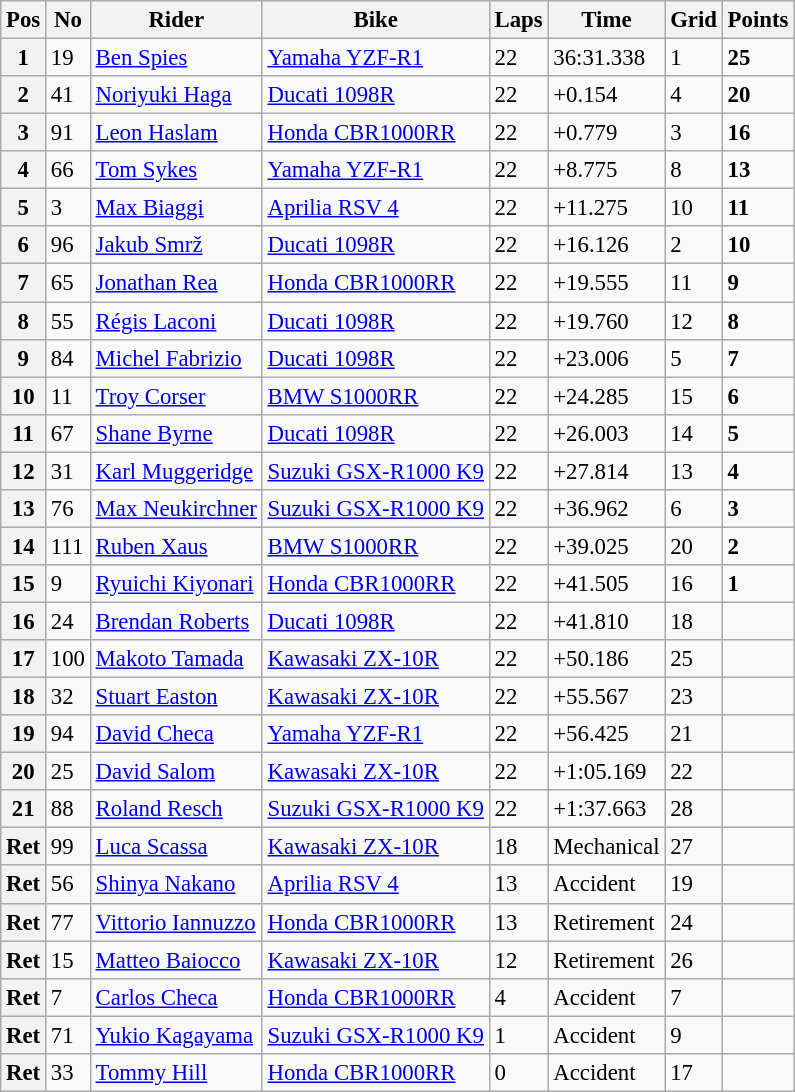<table class="wikitable" style="font-size: 95%;">
<tr>
<th>Pos</th>
<th>No</th>
<th>Rider</th>
<th>Bike</th>
<th>Laps</th>
<th>Time</th>
<th>Grid</th>
<th>Points</th>
</tr>
<tr>
<th>1</th>
<td>19</td>
<td> <a href='#'>Ben Spies</a></td>
<td><a href='#'>Yamaha YZF-R1</a></td>
<td>22</td>
<td>36:31.338</td>
<td>1</td>
<td><strong>25</strong></td>
</tr>
<tr>
<th>2</th>
<td>41</td>
<td> <a href='#'>Noriyuki Haga</a></td>
<td><a href='#'>Ducati 1098R</a></td>
<td>22</td>
<td>+0.154</td>
<td>4</td>
<td><strong>20</strong></td>
</tr>
<tr>
<th>3</th>
<td>91</td>
<td> <a href='#'>Leon Haslam</a></td>
<td><a href='#'>Honda CBR1000RR</a></td>
<td>22</td>
<td>+0.779</td>
<td>3</td>
<td><strong>16</strong></td>
</tr>
<tr>
<th>4</th>
<td>66</td>
<td> <a href='#'>Tom Sykes</a></td>
<td><a href='#'>Yamaha YZF-R1</a></td>
<td>22</td>
<td>+8.775</td>
<td>8</td>
<td><strong>13</strong></td>
</tr>
<tr>
<th>5</th>
<td>3</td>
<td> <a href='#'>Max Biaggi</a></td>
<td><a href='#'>Aprilia RSV 4</a></td>
<td>22</td>
<td>+11.275</td>
<td>10</td>
<td><strong>11</strong></td>
</tr>
<tr>
<th>6</th>
<td>96</td>
<td> <a href='#'>Jakub Smrž</a></td>
<td><a href='#'>Ducati 1098R</a></td>
<td>22</td>
<td>+16.126</td>
<td>2</td>
<td><strong>10</strong></td>
</tr>
<tr>
<th>7</th>
<td>65</td>
<td> <a href='#'>Jonathan Rea</a></td>
<td><a href='#'>Honda CBR1000RR</a></td>
<td>22</td>
<td>+19.555</td>
<td>11</td>
<td><strong>9</strong></td>
</tr>
<tr>
<th>8</th>
<td>55</td>
<td> <a href='#'>Régis Laconi</a></td>
<td><a href='#'>Ducati 1098R</a></td>
<td>22</td>
<td>+19.760</td>
<td>12</td>
<td><strong>8</strong></td>
</tr>
<tr>
<th>9</th>
<td>84</td>
<td> <a href='#'>Michel Fabrizio</a></td>
<td><a href='#'>Ducati 1098R</a></td>
<td>22</td>
<td>+23.006</td>
<td>5</td>
<td><strong>7</strong></td>
</tr>
<tr>
<th>10</th>
<td>11</td>
<td> <a href='#'>Troy Corser</a></td>
<td><a href='#'>BMW S1000RR</a></td>
<td>22</td>
<td>+24.285</td>
<td>15</td>
<td><strong>6</strong></td>
</tr>
<tr>
<th>11</th>
<td>67</td>
<td> <a href='#'>Shane Byrne</a></td>
<td><a href='#'>Ducati 1098R</a></td>
<td>22</td>
<td>+26.003</td>
<td>14</td>
<td><strong>5</strong></td>
</tr>
<tr>
<th>12</th>
<td>31</td>
<td> <a href='#'>Karl Muggeridge</a></td>
<td><a href='#'>Suzuki GSX-R1000 K9</a></td>
<td>22</td>
<td>+27.814</td>
<td>13</td>
<td><strong>4</strong></td>
</tr>
<tr>
<th>13</th>
<td>76</td>
<td> <a href='#'>Max Neukirchner</a></td>
<td><a href='#'>Suzuki GSX-R1000 K9</a></td>
<td>22</td>
<td>+36.962</td>
<td>6</td>
<td><strong>3</strong></td>
</tr>
<tr>
<th>14</th>
<td>111</td>
<td> <a href='#'>Ruben Xaus</a></td>
<td><a href='#'>BMW S1000RR</a></td>
<td>22</td>
<td>+39.025</td>
<td>20</td>
<td><strong>2</strong></td>
</tr>
<tr>
<th>15</th>
<td>9</td>
<td> <a href='#'>Ryuichi Kiyonari</a></td>
<td><a href='#'>Honda CBR1000RR</a></td>
<td>22</td>
<td>+41.505</td>
<td>16</td>
<td><strong>1</strong></td>
</tr>
<tr>
<th>16</th>
<td>24</td>
<td> <a href='#'>Brendan Roberts</a></td>
<td><a href='#'>Ducati 1098R</a></td>
<td>22</td>
<td>+41.810</td>
<td>18</td>
<td></td>
</tr>
<tr>
<th>17</th>
<td>100</td>
<td> <a href='#'>Makoto Tamada</a></td>
<td><a href='#'>Kawasaki ZX-10R</a></td>
<td>22</td>
<td>+50.186</td>
<td>25</td>
<td></td>
</tr>
<tr>
<th>18</th>
<td>32</td>
<td> <a href='#'>Stuart Easton</a></td>
<td><a href='#'>Kawasaki ZX-10R</a></td>
<td>22</td>
<td>+55.567</td>
<td>23</td>
<td></td>
</tr>
<tr>
<th>19</th>
<td>94</td>
<td> <a href='#'>David Checa</a></td>
<td><a href='#'>Yamaha YZF-R1</a></td>
<td>22</td>
<td>+56.425</td>
<td>21</td>
<td></td>
</tr>
<tr>
<th>20</th>
<td>25</td>
<td> <a href='#'>David Salom</a></td>
<td><a href='#'>Kawasaki ZX-10R</a></td>
<td>22</td>
<td>+1:05.169</td>
<td>22</td>
<td></td>
</tr>
<tr>
<th>21</th>
<td>88</td>
<td> <a href='#'>Roland Resch</a></td>
<td><a href='#'>Suzuki GSX-R1000 K9</a></td>
<td>22</td>
<td>+1:37.663</td>
<td>28</td>
<td></td>
</tr>
<tr>
<th>Ret</th>
<td>99</td>
<td> <a href='#'>Luca Scassa</a></td>
<td><a href='#'>Kawasaki ZX-10R</a></td>
<td>18</td>
<td>Mechanical</td>
<td>27</td>
<td></td>
</tr>
<tr>
<th>Ret</th>
<td>56</td>
<td> <a href='#'>Shinya Nakano</a></td>
<td><a href='#'>Aprilia RSV 4</a></td>
<td>13</td>
<td>Accident</td>
<td>19</td>
<td></td>
</tr>
<tr>
<th>Ret</th>
<td>77</td>
<td> <a href='#'>Vittorio Iannuzzo</a></td>
<td><a href='#'>Honda CBR1000RR</a></td>
<td>13</td>
<td>Retirement</td>
<td>24</td>
<td></td>
</tr>
<tr>
<th>Ret</th>
<td>15</td>
<td> <a href='#'>Matteo Baiocco</a></td>
<td><a href='#'>Kawasaki ZX-10R</a></td>
<td>12</td>
<td>Retirement</td>
<td>26</td>
<td></td>
</tr>
<tr>
<th>Ret</th>
<td>7</td>
<td> <a href='#'>Carlos Checa</a></td>
<td><a href='#'>Honda CBR1000RR</a></td>
<td>4</td>
<td>Accident</td>
<td>7</td>
<td></td>
</tr>
<tr>
<th>Ret</th>
<td>71</td>
<td> <a href='#'>Yukio Kagayama</a></td>
<td><a href='#'>Suzuki GSX-R1000 K9</a></td>
<td>1</td>
<td>Accident</td>
<td>9</td>
<td></td>
</tr>
<tr>
<th>Ret</th>
<td>33</td>
<td> <a href='#'>Tommy Hill</a></td>
<td><a href='#'>Honda CBR1000RR</a></td>
<td>0</td>
<td>Accident</td>
<td>17</td>
<td></td>
</tr>
</table>
